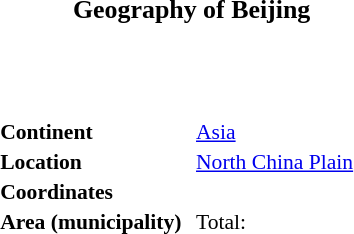<table class="toccolours" style="float: right; width: 18em; font-size: 90%;" cellspacing="1">
<tr>
<td colspan="2" style="text-align: center; font-size: larger;"><strong>Geography of Beijing</strong></td>
</tr>
<tr>
<td colspan="2" style="padding: 1em 0; text-align: center;"></td>
</tr>
<tr>
<td colspan="2" style="padding: 1em 0; text-align: center;"></td>
</tr>
<tr style="vertical-align: top;">
<td><strong>Continent</strong></td>
<td style="padding-right: 1em;"><a href='#'>Asia</a></td>
</tr>
<tr style="vertical-align: top;">
<td><strong>Location</strong></td>
<td style="padding-right: 1em;"><a href='#'>North China Plain</a></td>
</tr>
<tr style="vertical-align: top;">
<td><strong>Coordinates</strong></td>
<td style="padding-right: 1em;"></td>
</tr>
<tr style="vertical-align: top;">
<td><strong>Area (municipality)</strong></td>
<td style="padding-right: 1em;">Total: <br></td>
</tr>
</table>
